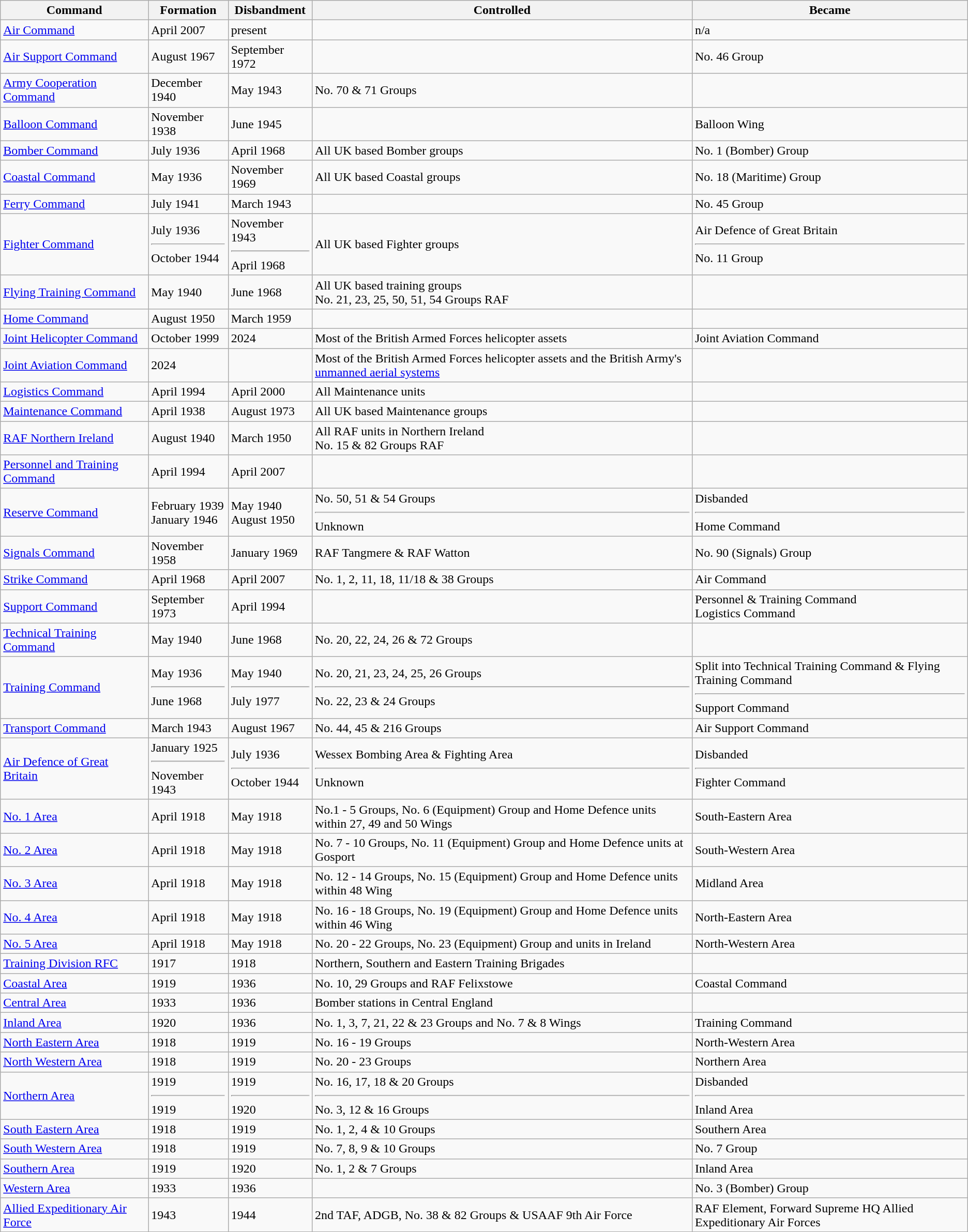<table class="wikitable sortable">
<tr>
<th data-sort-type = "letter">Command</th>
<th data-sort-type = "number">Formation</th>
<th data-sort-type = "number">Disbandment</th>
<th>Controlled</th>
<th>Became</th>
</tr>
<tr>
<td><a href='#'>Air Command</a></td>
<td>April 2007</td>
<td>present</td>
<td></td>
<td>n/a</td>
</tr>
<tr>
<td><a href='#'>Air Support Command</a></td>
<td>August 1967</td>
<td>September 1972</td>
<td></td>
<td>No. 46 Group</td>
</tr>
<tr>
<td><a href='#'>Army Cooperation Command</a></td>
<td>December 1940</td>
<td>May 1943</td>
<td>No. 70 & 71 Groups</td>
<td></td>
</tr>
<tr>
<td><a href='#'>Balloon Command</a></td>
<td>November 1938</td>
<td>June 1945</td>
<td></td>
<td>Balloon Wing</td>
</tr>
<tr>
<td><a href='#'>Bomber Command</a></td>
<td>July 1936</td>
<td>April 1968</td>
<td>All UK based Bomber groups</td>
<td>No. 1 (Bomber) Group</td>
</tr>
<tr>
<td><a href='#'>Coastal Command</a></td>
<td>May 1936</td>
<td>November 1969</td>
<td>All UK based Coastal groups</td>
<td>No. 18 (Maritime) Group</td>
</tr>
<tr>
<td><a href='#'>Ferry Command</a></td>
<td>July 1941</td>
<td>March 1943</td>
<td></td>
<td>No. 45 Group</td>
</tr>
<tr>
<td><a href='#'>Fighter Command</a></td>
<td>July 1936<hr>October 1944</td>
<td>November 1943<hr>April 1968</td>
<td>All UK based Fighter groups</td>
<td>Air Defence of Great Britain<hr>No. 11 Group</td>
</tr>
<tr>
<td><a href='#'>Flying Training Command</a></td>
<td>May 1940</td>
<td>June 1968</td>
<td>All UK based training groups<br>No. 21, 23, 25, 50, 51, 54 Groups RAF</td>
<td></td>
</tr>
<tr>
<td><a href='#'>Home Command</a></td>
<td>August 1950</td>
<td>March 1959</td>
<td></td>
<td></td>
</tr>
<tr>
<td><a href='#'>Joint Helicopter Command</a></td>
<td>October 1999</td>
<td>2024</td>
<td>Most of the British Armed Forces helicopter assets</td>
<td>Joint Aviation Command</td>
</tr>
<tr>
<td><a href='#'>Joint Aviation Command</a></td>
<td>2024</td>
<td></td>
<td>Most of the British Armed Forces helicopter assets and the British Army's <a href='#'>unmanned aerial systems</a></td>
<td></td>
</tr>
<tr>
<td><a href='#'>Logistics Command</a></td>
<td>April 1994</td>
<td>April 2000</td>
<td>All Maintenance units</td>
<td></td>
</tr>
<tr>
<td><a href='#'>Maintenance Command</a></td>
<td>April 1938</td>
<td>August 1973</td>
<td>All UK based Maintenance groups</td>
<td></td>
</tr>
<tr>
<td><a href='#'>RAF Northern Ireland</a></td>
<td>August 1940</td>
<td>March 1950</td>
<td>All RAF units in Northern Ireland<br>No. 15 & 82 Groups RAF</td>
<td></td>
</tr>
<tr>
<td><a href='#'>Personnel and Training Command</a></td>
<td>April 1994</td>
<td>April 2007</td>
<td></td>
<td></td>
</tr>
<tr>
<td><a href='#'>Reserve Command</a></td>
<td>February 1939<br>January 1946</td>
<td>May 1940<br>August 1950</td>
<td>No. 50, 51 & 54 Groups<hr>Unknown</td>
<td>Disbanded<hr>Home Command</td>
</tr>
<tr>
<td><a href='#'>Signals Command</a></td>
<td>November 1958</td>
<td>January 1969</td>
<td>RAF Tangmere & RAF Watton</td>
<td>No. 90 (Signals) Group</td>
</tr>
<tr>
<td><a href='#'>Strike Command</a></td>
<td>April 1968</td>
<td>April 2007</td>
<td>No. 1, 2, 11, 18, 11/18 & 38 Groups</td>
<td>Air Command</td>
</tr>
<tr>
<td><a href='#'>Support Command</a></td>
<td>September 1973</td>
<td>April 1994</td>
<td></td>
<td>Personnel & Training Command<br>Logistics Command</td>
</tr>
<tr>
<td><a href='#'>Technical Training Command</a></td>
<td>May 1940</td>
<td>June 1968</td>
<td>No. 20, 22, 24, 26 & 72 Groups</td>
<td></td>
</tr>
<tr>
<td><a href='#'>Training Command</a></td>
<td>May 1936<hr>June 1968</td>
<td>May 1940<hr>July 1977</td>
<td>No. 20, 21, 23, 24, 25, 26 Groups<hr>No. 22, 23 & 24 Groups</td>
<td>Split into Technical Training Command & Flying Training Command<hr>Support Command</td>
</tr>
<tr>
<td><a href='#'>Transport Command</a></td>
<td>March 1943</td>
<td>August 1967</td>
<td>No. 44, 45 & 216 Groups</td>
<td>Air Support Command</td>
</tr>
<tr>
<td><a href='#'>Air Defence of Great Britain</a></td>
<td>January 1925<hr>November 1943</td>
<td>July 1936<hr>October 1944</td>
<td>Wessex Bombing Area & Fighting Area<hr>Unknown</td>
<td>Disbanded<hr>Fighter Command</td>
</tr>
<tr>
<td><a href='#'>No. 1 Area</a></td>
<td>April 1918</td>
<td>May 1918</td>
<td>No.1 - 5 Groups, No. 6 (Equipment) Group and Home Defence units within 27, 49 and 50 Wings</td>
<td>South-Eastern Area</td>
</tr>
<tr>
<td><a href='#'>No. 2 Area</a></td>
<td>April 1918</td>
<td>May 1918</td>
<td>No. 7 - 10 Groups, No. 11 (Equipment) Group and Home Defence units at Gosport</td>
<td>South-Western Area</td>
</tr>
<tr>
<td><a href='#'>No. 3 Area</a></td>
<td>April 1918</td>
<td>May 1918</td>
<td>No. 12 - 14 Groups, No. 15 (Equipment) Group and Home Defence units within 48 Wing</td>
<td>Midland Area</td>
</tr>
<tr>
<td><a href='#'>No. 4 Area</a></td>
<td>April 1918</td>
<td>May 1918</td>
<td>No. 16 - 18 Groups, No. 19 (Equipment) Group and Home Defence units within 46 Wing</td>
<td>North-Eastern Area</td>
</tr>
<tr>
<td><a href='#'>No. 5 Area</a></td>
<td>April 1918</td>
<td>May 1918</td>
<td>No. 20 - 22 Groups, No. 23 (Equipment) Group and units in Ireland</td>
<td>North-Western Area</td>
</tr>
<tr>
<td><a href='#'>Training Division RFC</a></td>
<td>1917</td>
<td>1918</td>
<td>Northern, Southern and Eastern Training Brigades</td>
<td></td>
</tr>
<tr>
<td><a href='#'>Coastal Area</a></td>
<td>1919</td>
<td>1936</td>
<td>No. 10, 29 Groups and RAF Felixstowe</td>
<td>Coastal Command</td>
</tr>
<tr>
<td><a href='#'>Central Area</a></td>
<td>1933</td>
<td>1936</td>
<td>Bomber stations in Central England</td>
<td></td>
</tr>
<tr>
<td><a href='#'>Inland Area</a></td>
<td>1920</td>
<td>1936</td>
<td>No. 1, 3, 7, 21, 22 & 23 Groups and No. 7 & 8 Wings</td>
<td>Training Command</td>
</tr>
<tr>
<td><a href='#'>North Eastern Area</a></td>
<td>1918</td>
<td>1919</td>
<td>No. 16 - 19 Groups</td>
<td>North-Western Area</td>
</tr>
<tr>
<td><a href='#'>North Western Area</a></td>
<td>1918</td>
<td>1919</td>
<td>No. 20 - 23 Groups</td>
<td>Northern Area</td>
</tr>
<tr>
<td><a href='#'>Northern Area</a></td>
<td>1919<hr>1919</td>
<td>1919<hr>1920</td>
<td>No. 16, 17, 18 & 20 Groups<hr>No. 3, 12 & 16 Groups</td>
<td>Disbanded<hr>Inland Area</td>
</tr>
<tr>
<td><a href='#'>South Eastern Area</a></td>
<td>1918</td>
<td>1919</td>
<td>No. 1, 2, 4 & 10 Groups</td>
<td>Southern Area</td>
</tr>
<tr>
<td><a href='#'>South Western Area</a></td>
<td>1918</td>
<td>1919</td>
<td>No. 7, 8, 9 & 10 Groups</td>
<td>No. 7 Group</td>
</tr>
<tr>
<td><a href='#'>Southern Area</a></td>
<td>1919</td>
<td>1920</td>
<td>No. 1, 2 & 7 Groups</td>
<td>Inland Area</td>
</tr>
<tr>
<td><a href='#'>Western Area</a></td>
<td>1933</td>
<td>1936</td>
<td></td>
<td>No. 3 (Bomber) Group</td>
</tr>
<tr>
<td><a href='#'>Allied Expeditionary Air Force</a></td>
<td>1943</td>
<td>1944</td>
<td>2nd TAF, ADGB, No. 38 & 82 Groups & USAAF 9th Air Force</td>
<td>RAF Element, Forward Supreme HQ Allied Expeditionary Air Forces</td>
</tr>
</table>
